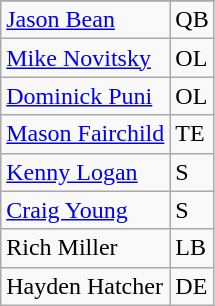<table class="wikitable">
<tr>
</tr>
<tr>
<td><a href='#'>Jason Bean</a></td>
<td>QB</td>
</tr>
<tr>
<td><a href='#'>Mike Novitsky</a></td>
<td>OL</td>
</tr>
<tr>
<td><a href='#'>Dominick Puni</a></td>
<td>OL</td>
</tr>
<tr>
<td><a href='#'>Mason Fairchild</a></td>
<td>TE</td>
</tr>
<tr>
<td><a href='#'>Kenny Logan</a></td>
<td>S</td>
</tr>
<tr>
<td><a href='#'>Craig Young</a></td>
<td>S</td>
</tr>
<tr>
<td>Rich Miller</td>
<td>LB</td>
</tr>
<tr>
<td>Hayden Hatcher</td>
<td>DE</td>
</tr>
</table>
